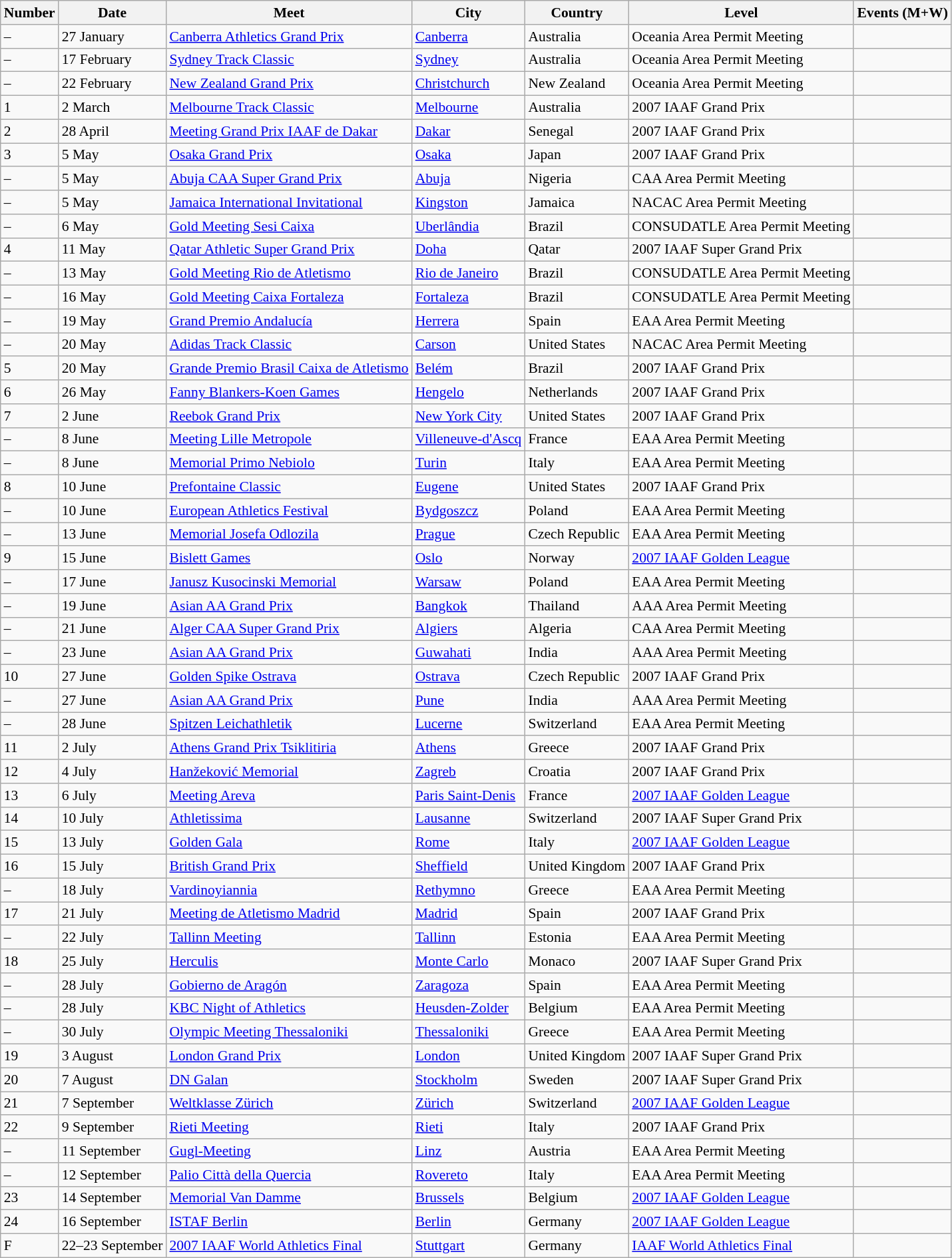<table class="wikitable sortable" style="font-size: 90%">
<tr>
<th>Number</th>
<th>Date</th>
<th>Meet</th>
<th>City</th>
<th>Country</th>
<th>Level</th>
<th>Events (M+W)</th>
</tr>
<tr>
<td>–</td>
<td>27 January</td>
<td><a href='#'>Canberra Athletics Grand Prix</a></td>
<td><a href='#'>Canberra</a></td>
<td>Australia</td>
<td>Oceania Area Permit Meeting</td>
<td></td>
</tr>
<tr>
<td>–</td>
<td>17 February</td>
<td><a href='#'>Sydney Track Classic</a></td>
<td><a href='#'>Sydney</a></td>
<td>Australia</td>
<td>Oceania Area Permit Meeting</td>
<td></td>
</tr>
<tr>
<td>–</td>
<td>22 February</td>
<td><a href='#'>New Zealand Grand Prix</a></td>
<td><a href='#'>Christchurch</a></td>
<td>New Zealand</td>
<td>Oceania Area Permit Meeting</td>
<td></td>
</tr>
<tr>
<td>1</td>
<td>2 March</td>
<td><a href='#'>Melbourne Track Classic</a></td>
<td><a href='#'>Melbourne</a></td>
<td>Australia</td>
<td>2007 IAAF Grand Prix</td>
<td></td>
</tr>
<tr>
<td>2</td>
<td>28 April</td>
<td><a href='#'>Meeting Grand Prix IAAF de Dakar</a></td>
<td><a href='#'>Dakar</a></td>
<td>Senegal</td>
<td>2007 IAAF Grand Prix</td>
<td></td>
</tr>
<tr>
<td>3</td>
<td>5 May</td>
<td><a href='#'>Osaka Grand Prix</a></td>
<td><a href='#'>Osaka</a></td>
<td>Japan</td>
<td>2007 IAAF Grand Prix</td>
<td></td>
</tr>
<tr>
<td>–</td>
<td>5 May</td>
<td><a href='#'>Abuja CAA Super Grand Prix</a></td>
<td><a href='#'>Abuja</a></td>
<td>Nigeria</td>
<td>CAA Area Permit Meeting</td>
<td></td>
</tr>
<tr>
<td>–</td>
<td>5 May</td>
<td><a href='#'>Jamaica International Invitational</a></td>
<td><a href='#'>Kingston</a></td>
<td>Jamaica</td>
<td>NACAC Area Permit Meeting</td>
<td></td>
</tr>
<tr>
<td>–</td>
<td>6 May</td>
<td><a href='#'>Gold Meeting Sesi Caixa</a></td>
<td><a href='#'>Uberlândia</a></td>
<td>Brazil</td>
<td>CONSUDATLE Area Permit Meeting</td>
<td></td>
</tr>
<tr>
<td>4</td>
<td>11 May</td>
<td><a href='#'>Qatar Athletic Super Grand Prix</a></td>
<td><a href='#'>Doha</a></td>
<td>Qatar</td>
<td>2007 IAAF Super Grand Prix</td>
<td></td>
</tr>
<tr>
<td>–</td>
<td>13 May</td>
<td><a href='#'>Gold Meeting Rio de Atletismo</a></td>
<td><a href='#'>Rio de Janeiro</a></td>
<td>Brazil</td>
<td>CONSUDATLE Area Permit Meeting</td>
<td></td>
</tr>
<tr>
<td>–</td>
<td>16 May</td>
<td><a href='#'>Gold Meeting Caixa Fortaleza</a></td>
<td><a href='#'>Fortaleza</a></td>
<td>Brazil</td>
<td>CONSUDATLE Area Permit Meeting</td>
<td></td>
</tr>
<tr>
<td>–</td>
<td>19 May</td>
<td><a href='#'>Grand Premio Andalucía</a></td>
<td><a href='#'>Herrera</a></td>
<td>Spain</td>
<td>EAA Area Permit Meeting</td>
<td></td>
</tr>
<tr>
<td>–</td>
<td>20 May</td>
<td><a href='#'>Adidas Track Classic</a></td>
<td><a href='#'>Carson</a></td>
<td>United States</td>
<td>NACAC Area Permit Meeting</td>
<td></td>
</tr>
<tr>
<td>5</td>
<td>20 May</td>
<td><a href='#'>Grande Premio Brasil Caixa de Atletismo</a></td>
<td><a href='#'>Belém</a></td>
<td>Brazil</td>
<td>2007 IAAF Grand Prix</td>
<td></td>
</tr>
<tr>
<td>6</td>
<td>26 May</td>
<td><a href='#'>Fanny Blankers-Koen Games</a></td>
<td><a href='#'>Hengelo</a></td>
<td>Netherlands</td>
<td>2007 IAAF Grand Prix</td>
<td></td>
</tr>
<tr>
<td>7</td>
<td>2 June</td>
<td><a href='#'>Reebok Grand Prix</a></td>
<td><a href='#'>New York City</a></td>
<td>United States</td>
<td>2007 IAAF Grand Prix</td>
<td></td>
</tr>
<tr>
<td>–</td>
<td>8 June</td>
<td><a href='#'>Meeting Lille Metropole</a></td>
<td><a href='#'>Villeneuve-d'Ascq</a></td>
<td>France</td>
<td>EAA  Area Permit Meeting</td>
<td></td>
</tr>
<tr>
<td>–</td>
<td>8 June</td>
<td><a href='#'>Memorial Primo Nebiolo</a></td>
<td><a href='#'>Turin</a></td>
<td>Italy</td>
<td>EAA Area Permit Meeting</td>
<td></td>
</tr>
<tr>
<td>8</td>
<td>10 June</td>
<td><a href='#'>Prefontaine Classic</a></td>
<td><a href='#'>Eugene</a></td>
<td>United States</td>
<td>2007 IAAF Grand Prix</td>
<td></td>
</tr>
<tr>
<td>–</td>
<td>10 June</td>
<td><a href='#'>European Athletics Festival</a></td>
<td><a href='#'>Bydgoszcz</a></td>
<td>Poland</td>
<td>EAA Area Permit Meeting</td>
<td></td>
</tr>
<tr>
<td>–</td>
<td>13 June</td>
<td><a href='#'>Memorial Josefa Odlozila</a></td>
<td><a href='#'>Prague</a></td>
<td>Czech Republic</td>
<td>EAA Area Permit Meeting</td>
<td></td>
</tr>
<tr>
<td>9</td>
<td>15 June</td>
<td><a href='#'>Bislett Games</a></td>
<td><a href='#'>Oslo</a></td>
<td>Norway</td>
<td><a href='#'>2007 IAAF Golden League</a></td>
<td></td>
</tr>
<tr>
<td>–</td>
<td>17 June</td>
<td><a href='#'>Janusz Kusocinski Memorial</a></td>
<td><a href='#'>Warsaw</a></td>
<td>Poland</td>
<td>EAA Area Permit Meeting</td>
<td></td>
</tr>
<tr>
<td>–</td>
<td>19 June</td>
<td><a href='#'>Asian AA Grand Prix</a></td>
<td><a href='#'>Bangkok</a></td>
<td>Thailand</td>
<td>AAA Area Permit Meeting</td>
<td></td>
</tr>
<tr>
<td>–</td>
<td>21 June</td>
<td><a href='#'>Alger CAA Super Grand Prix</a></td>
<td><a href='#'>Algiers</a></td>
<td>Algeria</td>
<td>CAA Area Permit Meeting</td>
<td></td>
</tr>
<tr>
<td>–</td>
<td>23 June</td>
<td><a href='#'>Asian AA Grand Prix</a></td>
<td><a href='#'>Guwahati</a></td>
<td>India</td>
<td>AAA Area Permit Meeting</td>
<td></td>
</tr>
<tr>
<td>10</td>
<td>27 June</td>
<td><a href='#'>Golden Spike Ostrava</a></td>
<td><a href='#'>Ostrava</a></td>
<td>Czech Republic</td>
<td>2007 IAAF Grand Prix</td>
<td></td>
</tr>
<tr>
<td>–</td>
<td>27 June</td>
<td><a href='#'>Asian AA Grand Prix</a></td>
<td><a href='#'>Pune</a></td>
<td>India</td>
<td>AAA Area Permit Meeting</td>
<td></td>
</tr>
<tr>
<td>–</td>
<td>28 June</td>
<td><a href='#'>Spitzen Leichathletik</a></td>
<td><a href='#'>Lucerne</a></td>
<td>Switzerland</td>
<td>EAA Area Permit Meeting</td>
<td></td>
</tr>
<tr>
<td>11</td>
<td>2 July</td>
<td><a href='#'>Athens Grand Prix Tsiklitiria</a></td>
<td><a href='#'>Athens</a></td>
<td>Greece</td>
<td>2007 IAAF Grand Prix</td>
<td></td>
</tr>
<tr>
<td>12</td>
<td>4 July</td>
<td><a href='#'>Hanžeković Memorial</a></td>
<td><a href='#'>Zagreb</a></td>
<td>Croatia</td>
<td>2007 IAAF Grand Prix</td>
<td></td>
</tr>
<tr>
<td>13</td>
<td>6 July</td>
<td><a href='#'>Meeting Areva</a></td>
<td><a href='#'>Paris Saint-Denis</a></td>
<td>France</td>
<td><a href='#'>2007 IAAF Golden League</a></td>
<td></td>
</tr>
<tr>
<td>14</td>
<td>10 July</td>
<td><a href='#'>Athletissima</a></td>
<td><a href='#'>Lausanne</a></td>
<td>Switzerland</td>
<td>2007 IAAF Super Grand Prix</td>
<td></td>
</tr>
<tr>
<td>15</td>
<td>13 July</td>
<td><a href='#'>Golden Gala</a></td>
<td><a href='#'>Rome</a></td>
<td>Italy</td>
<td><a href='#'>2007 IAAF Golden League</a></td>
<td></td>
</tr>
<tr>
<td>16</td>
<td>15 July</td>
<td><a href='#'>British Grand Prix</a></td>
<td><a href='#'>Sheffield</a></td>
<td>United Kingdom</td>
<td>2007 IAAF Grand Prix</td>
<td></td>
</tr>
<tr>
<td>–</td>
<td>18 July</td>
<td><a href='#'>Vardinoyiannia</a></td>
<td><a href='#'>Rethymno</a></td>
<td>Greece</td>
<td>EAA Area Permit Meeting</td>
<td></td>
</tr>
<tr>
<td>17</td>
<td>21 July</td>
<td><a href='#'>Meeting de Atletismo Madrid</a></td>
<td><a href='#'>Madrid</a></td>
<td>Spain</td>
<td>2007 IAAF Grand Prix</td>
<td></td>
</tr>
<tr>
<td>–</td>
<td>22 July</td>
<td><a href='#'>Tallinn Meeting</a></td>
<td><a href='#'>Tallinn</a></td>
<td>Estonia</td>
<td>EAA Area Permit Meeting</td>
<td></td>
</tr>
<tr>
<td>18</td>
<td>25 July</td>
<td><a href='#'>Herculis</a></td>
<td><a href='#'>Monte Carlo</a></td>
<td>Monaco</td>
<td>2007 IAAF Super Grand Prix</td>
<td></td>
</tr>
<tr>
<td>–</td>
<td>28 July</td>
<td><a href='#'>Gobierno de Aragón</a></td>
<td><a href='#'>Zaragoza</a></td>
<td>Spain</td>
<td>EAA Area Permit Meeting</td>
<td></td>
</tr>
<tr>
<td>–</td>
<td>28 July</td>
<td><a href='#'>KBC Night of Athletics</a></td>
<td><a href='#'>Heusden-Zolder</a></td>
<td>Belgium</td>
<td>EAA Area Permit Meeting</td>
<td></td>
</tr>
<tr>
<td>–</td>
<td>30 July</td>
<td><a href='#'>Olympic Meeting Thessaloniki</a></td>
<td><a href='#'>Thessaloniki</a></td>
<td>Greece</td>
<td>EAA Area Permit Meeting</td>
<td></td>
</tr>
<tr>
<td>19</td>
<td>3 August</td>
<td><a href='#'>London Grand Prix</a></td>
<td><a href='#'>London</a></td>
<td>United Kingdom</td>
<td>2007 IAAF Super Grand Prix</td>
<td></td>
</tr>
<tr>
<td>20</td>
<td>7 August</td>
<td><a href='#'>DN Galan</a></td>
<td><a href='#'>Stockholm</a></td>
<td>Sweden</td>
<td>2007 IAAF Super Grand Prix</td>
<td></td>
</tr>
<tr>
<td>21</td>
<td>7 September</td>
<td><a href='#'>Weltklasse Zürich</a></td>
<td><a href='#'>Zürich</a></td>
<td>Switzerland</td>
<td><a href='#'>2007 IAAF Golden League</a></td>
<td></td>
</tr>
<tr>
<td>22</td>
<td>9 September</td>
<td><a href='#'>Rieti Meeting</a></td>
<td><a href='#'>Rieti</a></td>
<td>Italy</td>
<td>2007 IAAF Grand Prix</td>
<td></td>
</tr>
<tr>
<td>–</td>
<td>11 September</td>
<td><a href='#'>Gugl-Meeting</a></td>
<td><a href='#'>Linz</a></td>
<td>Austria</td>
<td>EAA Area Permit Meeting</td>
<td></td>
</tr>
<tr>
<td>–</td>
<td>12 September</td>
<td><a href='#'>Palio Città della Quercia</a></td>
<td><a href='#'>Rovereto</a></td>
<td>Italy</td>
<td>EAA Area Permit Meeting</td>
<td></td>
</tr>
<tr>
<td>23</td>
<td>14 September</td>
<td><a href='#'>Memorial Van Damme</a></td>
<td><a href='#'>Brussels</a></td>
<td>Belgium</td>
<td><a href='#'>2007 IAAF Golden League</a></td>
<td></td>
</tr>
<tr>
<td>24</td>
<td>16 September</td>
<td><a href='#'>ISTAF Berlin</a></td>
<td><a href='#'>Berlin</a></td>
<td>Germany</td>
<td><a href='#'>2007 IAAF Golden League</a></td>
<td></td>
</tr>
<tr>
<td>F</td>
<td>22–23 September</td>
<td><a href='#'>2007 IAAF World Athletics Final</a></td>
<td><a href='#'>Stuttgart</a></td>
<td>Germany</td>
<td><a href='#'>IAAF World Athletics Final</a></td>
<td></td>
</tr>
</table>
